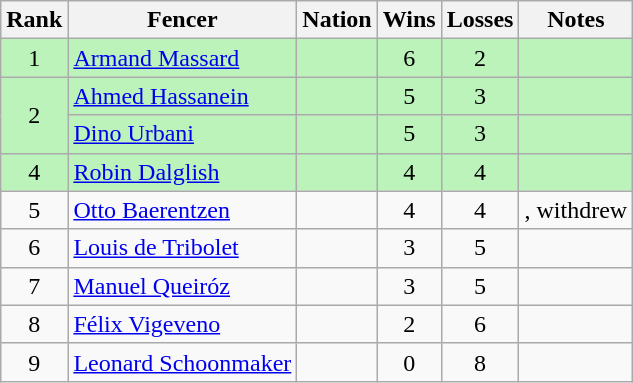<table class="wikitable sortable" style="text-align:center">
<tr>
<th>Rank</th>
<th>Fencer</th>
<th>Nation</th>
<th>Wins</th>
<th>Losses</th>
<th>Notes</th>
</tr>
<tr bgcolor=bbf3bb>
<td>1</td>
<td align=left><a href='#'>Armand Massard</a></td>
<td align=left></td>
<td>6</td>
<td>2</td>
<td></td>
</tr>
<tr bgcolor=bbf3bb>
<td rowspan=2>2</td>
<td align=left><a href='#'>Ahmed Hassanein</a></td>
<td align=left></td>
<td>5</td>
<td>3</td>
<td></td>
</tr>
<tr bgcolor=bbf3bb>
<td align=left><a href='#'>Dino Urbani</a></td>
<td align=left></td>
<td>5</td>
<td>3</td>
<td></td>
</tr>
<tr bgcolor=bbf3bb>
<td>4</td>
<td align=left><a href='#'>Robin Dalglish</a></td>
<td align=left></td>
<td>4</td>
<td>4</td>
<td></td>
</tr>
<tr>
<td>5</td>
<td align=left><a href='#'>Otto Baerentzen</a></td>
<td align=left></td>
<td>4</td>
<td>4</td>
<td>, withdrew</td>
</tr>
<tr>
<td>6</td>
<td align=left><a href='#'>Louis de Tribolet</a></td>
<td align=left></td>
<td>3</td>
<td>5</td>
<td></td>
</tr>
<tr>
<td>7</td>
<td align=left><a href='#'>Manuel Queiróz</a></td>
<td align=left></td>
<td>3</td>
<td>5</td>
<td></td>
</tr>
<tr>
<td>8</td>
<td align=left><a href='#'>Félix Vigeveno</a></td>
<td align=left></td>
<td>2</td>
<td>6</td>
<td></td>
</tr>
<tr>
<td>9</td>
<td align=left><a href='#'>Leonard Schoonmaker</a></td>
<td align=left></td>
<td>0</td>
<td>8</td>
<td></td>
</tr>
</table>
